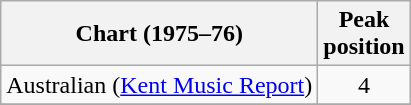<table class="wikitable plainrowheaders" style="text-align:center">
<tr>
<th>Chart (1975–76)</th>
<th>Peak<br>position</th>
</tr>
<tr>
<td>Australian (<a href='#'>Kent Music Report</a>)</td>
<td align="center">4</td>
</tr>
<tr>
</tr>
</table>
